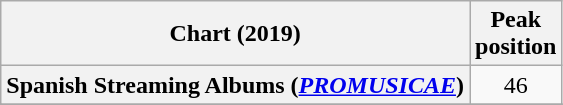<table class="wikitable sortable plainrowheaders" style="text-align:center">
<tr>
<th scope="col">Chart (2019)</th>
<th scope="col">Peak<br>position</th>
</tr>
<tr>
<th scope="row">Spanish Streaming Albums (<em><a href='#'>PROMUSICAE</a></em>)</th>
<td>46</td>
</tr>
<tr>
</tr>
<tr>
</tr>
</table>
